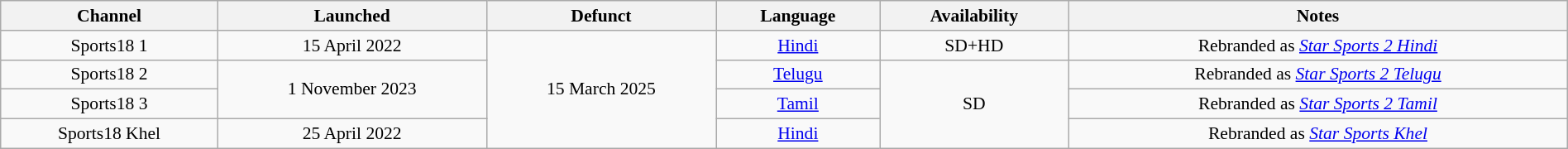<table class="wikitable sortable" style="border-collapse:collapse; font-size: 90%; text-align:center" width="100%">
<tr>
<th>Channel</th>
<th>Launched</th>
<th>Defunct</th>
<th>Language</th>
<th>Availability</th>
<th>Notes</th>
</tr>
<tr>
<td>Sports18 1</td>
<td>15 April 2022</td>
<td rowspan="4">15 March 2025</td>
<td rowspan="1"><a href='#'>Hindi</a></td>
<td>SD+HD</td>
<td>Rebranded as <em><a href='#'>Star Sports 2 Hindi</a></em></td>
</tr>
<tr>
<td>Sports18 2</td>
<td rowspan="2">1 November 2023</td>
<td rowspan="1"><a href='#'>Telugu</a></td>
<td rowspan="3">SD</td>
<td>Rebranded as <em><a href='#'>Star Sports 2 Telugu</a></em></td>
</tr>
<tr>
<td>Sports18 3</td>
<td rowspan="1"><a href='#'>Tamil</a></td>
<td>Rebranded as <em><a href='#'>Star Sports 2 Tamil</a></em></td>
</tr>
<tr>
<td>Sports18 Khel</td>
<td>25 April 2022</td>
<td rowspan="1"><a href='#'>Hindi</a></td>
<td>Rebranded as <em><a href='#'>Star Sports Khel</a></em></td>
</tr>
</table>
